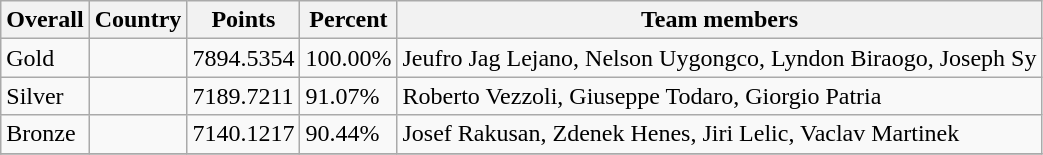<table class="wikitable sortable" style="text-align: left;">
<tr>
<th>Overall</th>
<th>Country</th>
<th>Points</th>
<th>Percent</th>
<th>Team members</th>
</tr>
<tr>
<td> Gold</td>
<td></td>
<td>7894.5354</td>
<td>100.00%</td>
<td>Jeufro Jag Lejano, Nelson Uygongco, Lyndon Biraogo, Joseph Sy</td>
</tr>
<tr>
<td> Silver</td>
<td></td>
<td>7189.7211</td>
<td>91.07%</td>
<td>Roberto Vezzoli, Giuseppe Todaro, Giorgio Patria</td>
</tr>
<tr>
<td> Bronze</td>
<td></td>
<td>7140.1217</td>
<td>90.44%</td>
<td>Josef Rakusan, Zdenek Henes, Jiri Lelic, Vaclav Martinek</td>
</tr>
<tr>
</tr>
</table>
